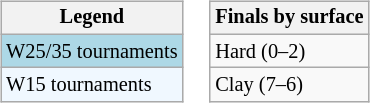<table>
<tr valign="top">
<td><br><table class="wikitable" style="font-size:85%;">
<tr>
<th>Legend</th>
</tr>
<tr style="background:lightblue;">
<td>W25/35 tournaments</td>
</tr>
<tr style="background:#f0f8ff;">
<td>W15 tournaments</td>
</tr>
</table>
</td>
<td><br><table class="wikitable" style="font-size:85%;">
<tr>
<th>Finals by surface</th>
</tr>
<tr>
<td>Hard (0–2)</td>
</tr>
<tr>
<td>Clay (7–6)</td>
</tr>
</table>
</td>
</tr>
</table>
